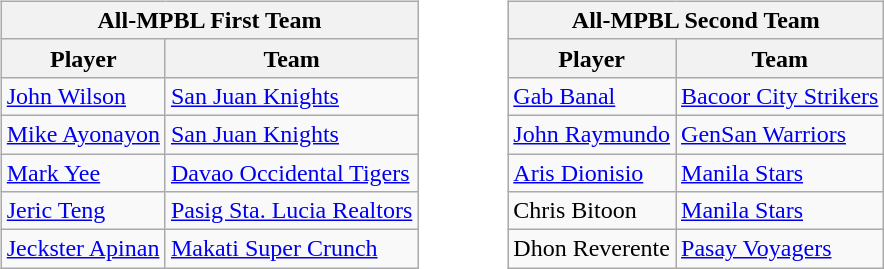<table border=0>
<tr valign="top">
<td><br><table class="wikitable">
<tr>
<th colspan="2">All-MPBL First Team</th>
</tr>
<tr>
<th>Player</th>
<th>Team</th>
</tr>
<tr>
<td><a href='#'>John Wilson</a></td>
<td><a href='#'>San Juan Knights</a></td>
</tr>
<tr>
<td><a href='#'>Mike Ayonayon</a></td>
<td><a href='#'>San Juan Knights</a></td>
</tr>
<tr>
<td><a href='#'>Mark Yee</a></td>
<td><a href='#'>Davao Occidental Tigers</a></td>
</tr>
<tr>
<td><a href='#'>Jeric Teng</a></td>
<td><a href='#'>Pasig Sta. Lucia Realtors</a></td>
</tr>
<tr>
<td><a href='#'>Jeckster Apinan</a></td>
<td><a href='#'>Makati Super Crunch</a></td>
</tr>
</table>
</td>
<td style="padding-left:40px;"><br><table class="wikitable">
<tr>
<th colspan="2">All-MPBL Second Team</th>
</tr>
<tr>
<th>Player</th>
<th>Team</th>
</tr>
<tr>
<td><a href='#'>Gab Banal</a></td>
<td><a href='#'>Bacoor City Strikers</a></td>
</tr>
<tr>
<td><a href='#'>John Raymundo</a></td>
<td><a href='#'>GenSan Warriors</a></td>
</tr>
<tr>
<td><a href='#'>Aris Dionisio</a></td>
<td><a href='#'>Manila Stars</a></td>
</tr>
<tr>
<td>Chris Bitoon</td>
<td><a href='#'>Manila Stars</a></td>
</tr>
<tr>
<td>Dhon Reverente</td>
<td><a href='#'>Pasay Voyagers</a></td>
</tr>
</table>
</td>
</tr>
</table>
